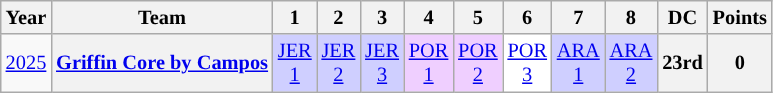<table class="wikitable" style="text-align:center; font-size:85%">
<tr>
<th>Year</th>
<th>Team</th>
<th>1</th>
<th>2</th>
<th>3</th>
<th>4</th>
<th>5</th>
<th>6</th>
<th>7</th>
<th>8</th>
<th>DC</th>
<th>Points</th>
</tr>
<tr>
<td><a href='#'>2025</a></td>
<th><a href='#'>Griffin Core by Campos</a></th>
<td style="background:#CFCFFF"><a href='#'>JER<br>1</a><br></td>
<td style="background:#CFCFFF"><a href='#'>JER<br>2</a><br></td>
<td style="background:#CFCFFF"><a href='#'>JER<br>3</a><br></td>
<td style="background:#EFCFFF"><a href='#'>POR<br>1</a><br></td>
<td style="background:#EFCFFF"><a href='#'>POR<br>2</a><br></td>
<td style="background:#FFFFFF"><a href='#'>POR<br>3</a><br></td>
<td style="background:#CFCFFF"><a href='#'>ARA<br>1</a><br></td>
<td style="background:#CFCFFF"><a href='#'>ARA<br>2</a><br></td>
<th>23rd</th>
<th>0</th>
</tr>
</table>
